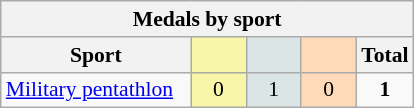<table class="wikitable" style="font-size:90%; text-align:center;">
<tr>
<th colspan="5">Medals by sport</th>
</tr>
<tr>
<th width="120">Sport</th>
<th scope="col" width="30" style="background:#F7F6A8;"></th>
<th scope="col" width="30" style="background:#DCE5E5;"></th>
<th scope="col" width="30" style="background:#FFDAB9;"></th>
<th width="30">Total</th>
</tr>
<tr>
<td align="left"><a href='#'>Military pentathlon</a></td>
<td style="background:#F7F6A8;">0</td>
<td style="background:#DCE5E5;">1</td>
<td style="background:#FFDAB9;">0</td>
<td><strong>1</strong></td>
</tr>
</table>
